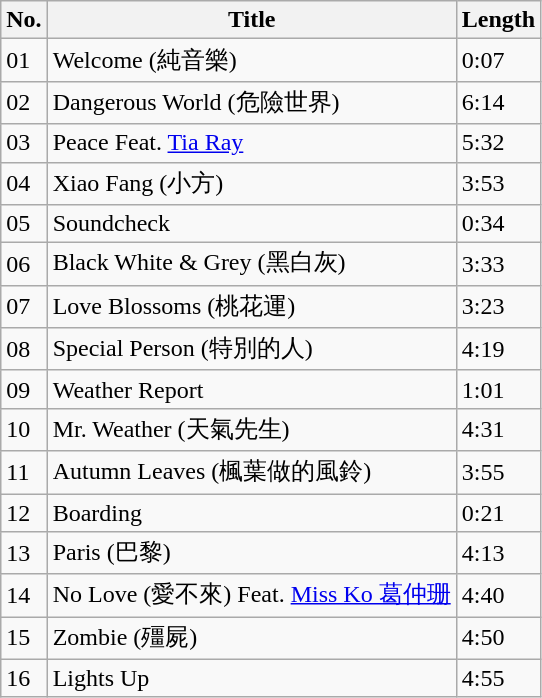<table class="wikitable">
<tr>
<th><strong>No.</strong></th>
<th><strong>Title</strong></th>
<th><strong>Length</strong></th>
</tr>
<tr>
<td>01</td>
<td>Welcome (純音樂)</td>
<td>0:07</td>
</tr>
<tr>
<td>02</td>
<td>Dangerous World (危險世界)</td>
<td>6:14</td>
</tr>
<tr>
<td>03</td>
<td>Peace Feat. <a href='#'>Tia Ray</a></td>
<td>5:32</td>
</tr>
<tr>
<td>04</td>
<td>Xiao Fang (小方)</td>
<td>3:53</td>
</tr>
<tr>
<td>05</td>
<td>Soundcheck</td>
<td>0:34</td>
</tr>
<tr>
<td>06</td>
<td>Black White & Grey (黑白灰)</td>
<td>3:33</td>
</tr>
<tr>
<td>07</td>
<td>Love Blossoms (桃花運)</td>
<td>3:23</td>
</tr>
<tr>
<td>08</td>
<td>Special Person (特別的人)</td>
<td>4:19</td>
</tr>
<tr>
<td>09</td>
<td>Weather Report</td>
<td>1:01</td>
</tr>
<tr>
<td>10</td>
<td>Mr. Weather (天氣先生)</td>
<td>4:31</td>
</tr>
<tr>
<td>11</td>
<td>Autumn Leaves (楓葉做的風鈴)</td>
<td>3:55</td>
</tr>
<tr>
<td>12</td>
<td>Boarding</td>
<td>0:21</td>
</tr>
<tr>
<td>13</td>
<td>Paris (巴黎)</td>
<td>4:13</td>
</tr>
<tr>
<td>14</td>
<td>No Love (愛不來) Feat. <a href='#'>Miss Ko 葛仲珊</a></td>
<td>4:40</td>
</tr>
<tr>
<td>15</td>
<td>Zombie (殭屍)</td>
<td>4:50</td>
</tr>
<tr>
<td>16</td>
<td>Lights Up</td>
<td>4:55</td>
</tr>
</table>
